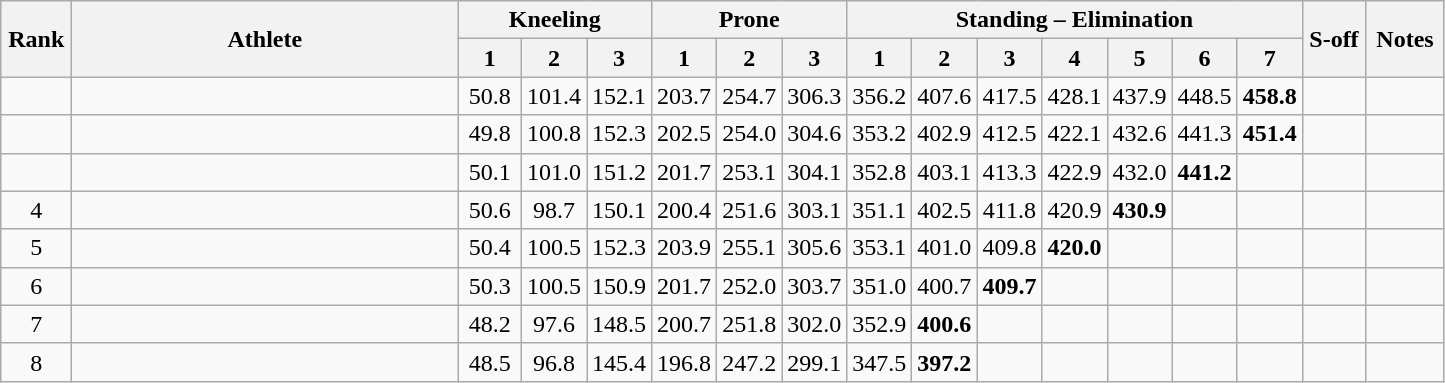<table class="wikitable" style="text-align:center">
<tr>
<th rowspan=2 width=40>Rank</th>
<th rowspan=2 width=250>Athlete</th>
<th colspan=3>Kneeling</th>
<th colspan=3>Prone</th>
<th colspan=7>Standing – Elimination</th>
<th rowspan=2 width=35>S-off</th>
<th rowspan=2 width=45>Notes</th>
</tr>
<tr>
<th width=35>1</th>
<th width=35>2</th>
<th width=35>3</th>
<th width=35>1</th>
<th width=35>2</th>
<th width=35>3</th>
<th width=35>1</th>
<th width=35>2</th>
<th width=35>3</th>
<th width=35>4</th>
<th width=35>5</th>
<th width=35>6</th>
<th width=35>7</th>
</tr>
<tr>
<td></td>
<td align=left></td>
<td>50.8</td>
<td>101.4</td>
<td>152.1</td>
<td>203.7</td>
<td>254.7</td>
<td>306.3</td>
<td>356.2</td>
<td>407.6</td>
<td>417.5</td>
<td>428.1</td>
<td>437.9</td>
<td>448.5</td>
<td><strong>458.8</strong></td>
<td></td>
<td></td>
</tr>
<tr>
<td></td>
<td align=left></td>
<td>49.8</td>
<td>100.8</td>
<td>152.3</td>
<td>202.5</td>
<td>254.0</td>
<td>304.6</td>
<td>353.2</td>
<td>402.9</td>
<td>412.5</td>
<td>422.1</td>
<td>432.6</td>
<td>441.3</td>
<td><strong>451.4</strong></td>
<td></td>
<td></td>
</tr>
<tr>
<td></td>
<td align=left></td>
<td>50.1</td>
<td>101.0</td>
<td>151.2</td>
<td>201.7</td>
<td>253.1</td>
<td>304.1</td>
<td>352.8</td>
<td>403.1</td>
<td>413.3</td>
<td>422.9</td>
<td>432.0</td>
<td><strong>441.2</strong></td>
<td></td>
<td></td>
<td></td>
</tr>
<tr>
<td>4</td>
<td align=left></td>
<td>50.6</td>
<td>98.7</td>
<td>150.1</td>
<td>200.4</td>
<td>251.6</td>
<td>303.1</td>
<td>351.1</td>
<td>402.5</td>
<td>411.8</td>
<td>420.9</td>
<td><strong>430.9</strong></td>
<td></td>
<td></td>
<td></td>
<td></td>
</tr>
<tr>
<td>5</td>
<td align=left></td>
<td>50.4</td>
<td>100.5</td>
<td>152.3</td>
<td>203.9</td>
<td>255.1</td>
<td>305.6</td>
<td>353.1</td>
<td>401.0</td>
<td>409.8</td>
<td><strong>420.0</strong></td>
<td></td>
<td></td>
<td></td>
<td></td>
<td></td>
</tr>
<tr>
<td>6</td>
<td align=left></td>
<td>50.3</td>
<td>100.5</td>
<td>150.9</td>
<td>201.7</td>
<td>252.0</td>
<td>303.7</td>
<td>351.0</td>
<td>400.7</td>
<td><strong>409.7</strong></td>
<td></td>
<td></td>
<td></td>
<td></td>
<td></td>
<td></td>
</tr>
<tr>
<td>7</td>
<td align=left></td>
<td>48.2</td>
<td>97.6</td>
<td>148.5</td>
<td>200.7</td>
<td>251.8</td>
<td>302.0</td>
<td>352.9</td>
<td><strong>400.6</strong></td>
<td></td>
<td></td>
<td></td>
<td></td>
<td></td>
<td></td>
<td></td>
</tr>
<tr>
<td>8</td>
<td align=left></td>
<td>48.5</td>
<td>96.8</td>
<td>145.4</td>
<td>196.8</td>
<td>247.2</td>
<td>299.1</td>
<td>347.5</td>
<td><strong>397.2</strong></td>
<td></td>
<td></td>
<td></td>
<td></td>
<td></td>
<td></td>
<td></td>
</tr>
</table>
